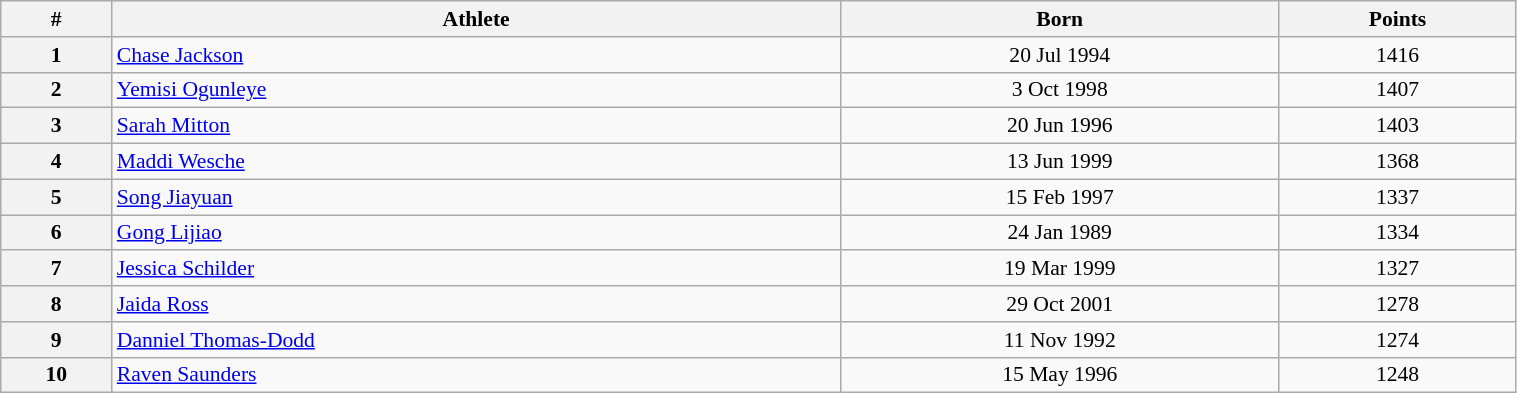<table class="wikitable" width=80% style="font-size:90%; text-align:center;">
<tr>
<th>#</th>
<th>Athlete</th>
<th>Born</th>
<th>Points</th>
</tr>
<tr>
<th>1</th>
<td align=left> <a href='#'>Chase Jackson</a></td>
<td>20 Jul 1994</td>
<td>1416</td>
</tr>
<tr>
<th>2</th>
<td align=left> <a href='#'>Yemisi Ogunleye</a></td>
<td>3 Oct 1998</td>
<td>1407</td>
</tr>
<tr>
<th>3</th>
<td align=left> <a href='#'>Sarah Mitton</a></td>
<td>20 Jun 1996</td>
<td>1403</td>
</tr>
<tr>
<th>4</th>
<td align=left> <a href='#'>Maddi Wesche</a></td>
<td>13 Jun 1999</td>
<td>1368</td>
</tr>
<tr>
<th>5</th>
<td align=left> <a href='#'>Song Jiayuan</a></td>
<td>15 Feb 1997</td>
<td>1337</td>
</tr>
<tr>
<th>6</th>
<td align=left> <a href='#'>Gong Lijiao</a></td>
<td>24 Jan 1989</td>
<td>1334</td>
</tr>
<tr>
<th>7</th>
<td align=left> <a href='#'>Jessica Schilder</a></td>
<td>19 Mar 1999</td>
<td>1327</td>
</tr>
<tr>
<th>8</th>
<td align=left> <a href='#'>Jaida Ross</a></td>
<td>29 Oct 2001</td>
<td>1278</td>
</tr>
<tr>
<th>9</th>
<td align=left> <a href='#'>Danniel Thomas-Dodd</a></td>
<td>11 Nov 1992</td>
<td>1274</td>
</tr>
<tr>
<th>10</th>
<td align=left> <a href='#'>Raven Saunders</a></td>
<td>15 May 1996</td>
<td>1248</td>
</tr>
</table>
